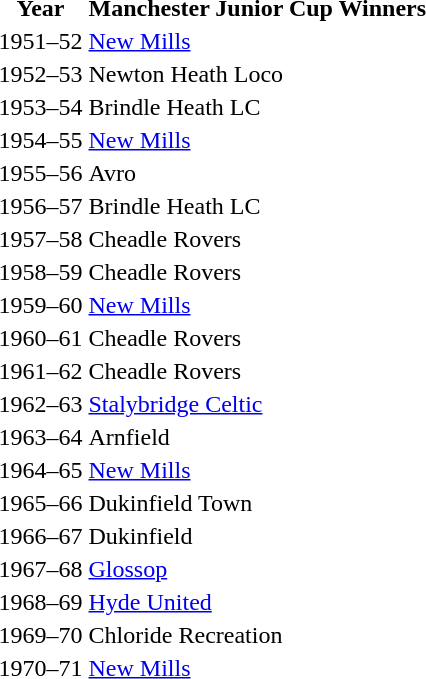<table>
<tr>
<th>Year</th>
<th>Manchester Junior Cup Winners</th>
</tr>
<tr>
<td>1951–52</td>
<td><a href='#'>New Mills</a></td>
</tr>
<tr>
<td>1952–53</td>
<td>Newton Heath Loco</td>
</tr>
<tr>
<td>1953–54</td>
<td>Brindle Heath LC</td>
</tr>
<tr>
<td>1954–55</td>
<td><a href='#'>New Mills</a></td>
</tr>
<tr>
<td>1955–56</td>
<td>Avro</td>
</tr>
<tr>
<td>1956–57</td>
<td>Brindle Heath LC</td>
</tr>
<tr>
<td>1957–58</td>
<td>Cheadle Rovers</td>
</tr>
<tr>
<td>1958–59</td>
<td>Cheadle Rovers</td>
</tr>
<tr>
<td>1959–60</td>
<td><a href='#'>New Mills</a></td>
</tr>
<tr>
<td>1960–61</td>
<td>Cheadle Rovers</td>
</tr>
<tr>
<td>1961–62</td>
<td>Cheadle Rovers</td>
</tr>
<tr>
<td>1962–63</td>
<td><a href='#'>Stalybridge Celtic</a></td>
</tr>
<tr>
<td>1963–64</td>
<td>Arnfield</td>
</tr>
<tr>
<td>1964–65</td>
<td><a href='#'>New Mills</a></td>
</tr>
<tr>
<td>1965–66</td>
<td>Dukinfield Town</td>
</tr>
<tr>
<td>1966–67</td>
<td>Dukinfield</td>
</tr>
<tr>
<td>1967–68</td>
<td><a href='#'>Glossop</a></td>
</tr>
<tr>
<td>1968–69</td>
<td><a href='#'>Hyde United</a></td>
</tr>
<tr>
<td>1969–70</td>
<td>Chloride Recreation</td>
</tr>
<tr>
<td>1970–71</td>
<td><a href='#'>New Mills</a></td>
</tr>
</table>
